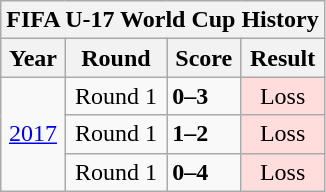<table class="wikitable collapsible collapsed" style="text-align: center;">
<tr>
<th colspan=4>FIFA U-17 World Cup History</th>
</tr>
<tr>
<th>Year</th>
<th>Round</th>
<th>Score</th>
<th>Result</th>
</tr>
<tr>
<td rowspan=3><a href='#'>2017</a></td>
<td>Round 1</td>
<td align="left"> <strong>0–3</strong> </td>
<td style="background:#fdd;">Loss</td>
</tr>
<tr>
<td>Round 1</td>
<td align="left"> <strong>1–2</strong> </td>
<td style="background:#fdd;">Loss</td>
</tr>
<tr>
<td>Round 1</td>
<td align="left"> <strong>0–4</strong> </td>
<td style="background:#fdd;">Loss</td>
</tr>
</table>
